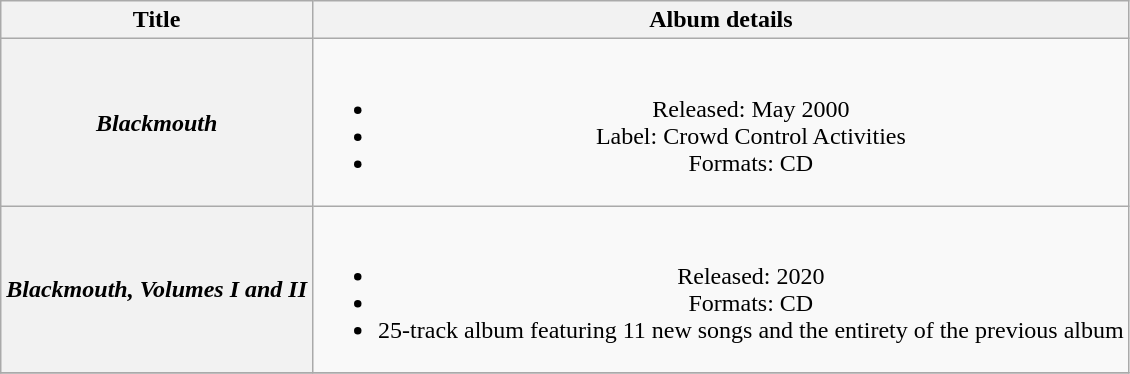<table class="wikitable plainrowheaders" style="text-align:center;">
<tr>
<th scope="col">Title</th>
<th scope="col">Album details</th>
</tr>
<tr>
<th scope="row"><em>Blackmouth</em></th>
<td><br><ul><li>Released: May 2000</li><li>Label: Crowd Control Activities</li><li>Formats: CD</li></ul></td>
</tr>
<tr>
<th scope="row"><em>Blackmouth, Volumes I and II</em></th>
<td><br><ul><li>Released: 2020</li><li>Formats: CD</li><li>25-track album featuring 11 new songs and the entirety of the previous album</li></ul></td>
</tr>
<tr>
</tr>
</table>
